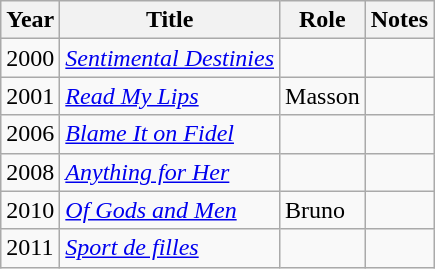<table class="wikitable sortable">
<tr>
<th>Year</th>
<th>Title</th>
<th>Role</th>
<th class="unsortable">Notes</th>
</tr>
<tr>
<td>2000</td>
<td><em><a href='#'>Sentimental Destinies</a></em></td>
<td></td>
<td></td>
</tr>
<tr>
<td>2001</td>
<td><em><a href='#'>Read My Lips</a></em></td>
<td>Masson</td>
<td></td>
</tr>
<tr>
<td>2006</td>
<td><em><a href='#'>Blame It on Fidel</a></em></td>
<td></td>
<td></td>
</tr>
<tr>
<td>2008</td>
<td><em><a href='#'>Anything for Her</a></em></td>
<td></td>
<td></td>
</tr>
<tr>
<td>2010</td>
<td><em><a href='#'>Of Gods and Men</a></em></td>
<td>Bruno</td>
<td></td>
</tr>
<tr>
<td>2011</td>
<td><em><a href='#'>Sport de filles</a></em></td>
<td></td>
<td></td>
</tr>
</table>
